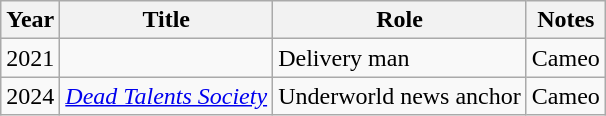<table class="wikitable">
<tr>
<th>Year</th>
<th>Title</th>
<th>Role</th>
<th>Notes</th>
</tr>
<tr>
<td>2021</td>
<td><em></em></td>
<td>Delivery man</td>
<td>Cameo</td>
</tr>
<tr>
<td>2024</td>
<td><em><a href='#'>Dead Talents Society</a></em></td>
<td>Underworld news anchor</td>
<td>Cameo</td>
</tr>
</table>
